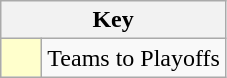<table class="wikitable" style="text-align: center;">
<tr>
<th colspan=2>Key</th>
</tr>
<tr>
<td style="background:#ffc; width:20px;"></td>
<td align=left>Teams to Playoffs</td>
</tr>
</table>
